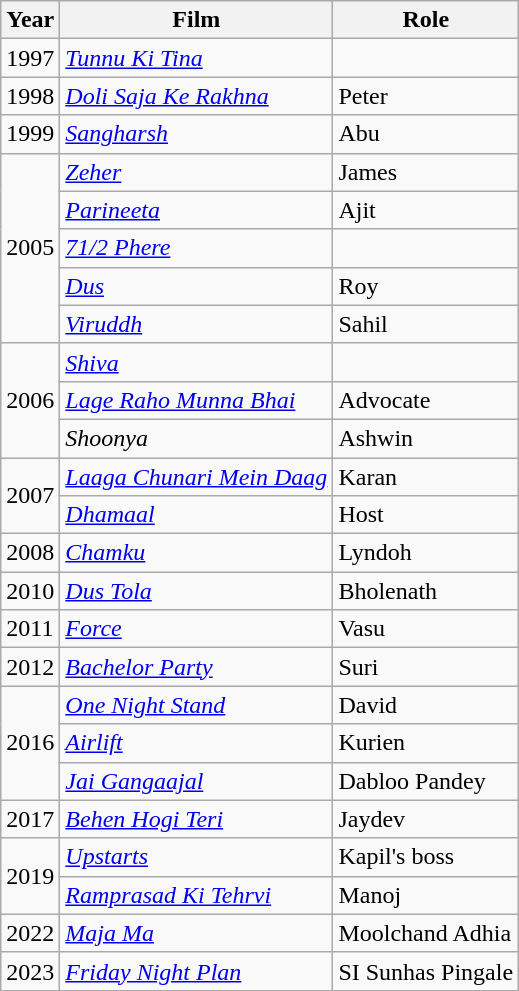<table class="wikitable sortable">
<tr>
<th>Year</th>
<th>Film</th>
<th>Role</th>
</tr>
<tr>
<td>1997</td>
<td><em><a href='#'>Tunnu Ki Tina</a></em></td>
<td></td>
</tr>
<tr>
<td>1998</td>
<td><em><a href='#'>Doli Saja Ke Rakhna</a></em></td>
<td>Peter</td>
</tr>
<tr>
<td>1999</td>
<td><em><a href='#'>Sangharsh</a></em></td>
<td>Abu</td>
</tr>
<tr>
<td rowspan="5">2005</td>
<td><em><a href='#'>Zeher</a></em></td>
<td>James</td>
</tr>
<tr>
<td><em><a href='#'>Parineeta</a></em></td>
<td>Ajit</td>
</tr>
<tr>
<td><em><a href='#'>71/2 Phere</a></em></td>
<td></td>
</tr>
<tr>
<td><em><a href='#'>Dus</a></em></td>
<td>Roy</td>
</tr>
<tr>
<td><em><a href='#'>Viruddh</a></em></td>
<td>Sahil</td>
</tr>
<tr>
<td rowspan="3">2006</td>
<td><em><a href='#'>Shiva</a></em></td>
<td></td>
</tr>
<tr>
<td><em><a href='#'>Lage Raho Munna Bhai</a></em></td>
<td>Advocate</td>
</tr>
<tr>
<td><em>Shoonya</em></td>
<td>Ashwin</td>
</tr>
<tr>
<td rowspan="2">2007</td>
<td><em><a href='#'>Laaga Chunari Mein Daag</a></em></td>
<td>Karan</td>
</tr>
<tr>
<td><em><a href='#'>Dhamaal</a></em></td>
<td>Host</td>
</tr>
<tr>
<td>2008</td>
<td><em><a href='#'>Chamku</a></em></td>
<td>Lyndoh</td>
</tr>
<tr>
<td>2010</td>
<td><em><a href='#'>Dus Tola</a></em></td>
<td>Bholenath</td>
</tr>
<tr>
<td>2011</td>
<td><em><a href='#'>Force</a></em></td>
<td>Vasu</td>
</tr>
<tr>
<td>2012</td>
<td><em><a href='#'>Bachelor Party</a></em></td>
<td>Suri</td>
</tr>
<tr>
<td rowspan="3">2016</td>
<td><em><a href='#'>One Night Stand</a></em></td>
<td>David</td>
</tr>
<tr>
<td><em><a href='#'>Airlift</a></em></td>
<td>Kurien</td>
</tr>
<tr>
<td><em><a href='#'>Jai Gangaajal</a></em></td>
<td>Dabloo Pandey</td>
</tr>
<tr>
<td>2017</td>
<td><em><a href='#'>Behen Hogi Teri</a></em></td>
<td>Jaydev</td>
</tr>
<tr>
<td rowspan="2">2019</td>
<td><em><a href='#'>Upstarts</a></em></td>
<td>Kapil's boss</td>
</tr>
<tr>
<td><em><a href='#'>Ramprasad Ki Tehrvi</a></em></td>
<td>Manoj</td>
</tr>
<tr>
<td>2022</td>
<td><a href='#'><em>Maja Ma</em></a></td>
<td>Moolchand Adhia</td>
</tr>
<tr>
<td>2023</td>
<td><a href='#'><em>Friday Night Plan</em></a></td>
<td>SI Sunhas Pingale</td>
</tr>
</table>
